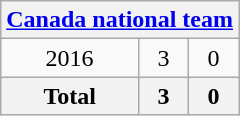<table class="wikitable" style="text-align:center">
<tr>
<th colspan=3><a href='#'>Canada national team</a></th>
</tr>
<tr>
<td>2016</td>
<td>3</td>
<td>0</td>
</tr>
<tr>
<th>Total</th>
<th>3</th>
<th>0</th>
</tr>
</table>
